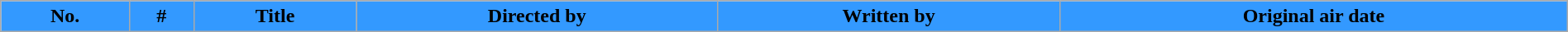<table class="wikitable plainrowheaders" style="width:100%; background:#fff;">
<tr>
<th style="background:#39f;">No.</th>
<th style="background:#39f;">#</th>
<th style="background:#39f;">Title</th>
<th style="background:#39f;">Directed by</th>
<th style="background:#39f;">Written by</th>
<th style="background:#39f;">Original air date<br>











</th>
</tr>
</table>
